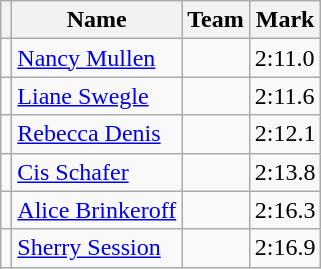<table class=wikitable>
<tr>
<th></th>
<th>Name</th>
<th>Team</th>
<th>Mark</th>
</tr>
<tr>
<td></td>
<td><a href='#'>Nancy Mullen</a></td>
<td></td>
<td>2:11.0</td>
</tr>
<tr>
<td></td>
<td><a href='#'>Liane Swegle</a></td>
<td></td>
<td>2:11.6</td>
</tr>
<tr>
<td></td>
<td><a href='#'>Rebecca Denis</a></td>
<td></td>
<td>2:12.1</td>
</tr>
<tr>
<td></td>
<td><a href='#'>Cis Schafer</a></td>
<td></td>
<td>2:13.8</td>
</tr>
<tr>
<td></td>
<td><a href='#'>Alice Brinkeroff</a></td>
<td></td>
<td>2:16.3</td>
</tr>
<tr>
<td></td>
<td><a href='#'>Sherry Session</a></td>
<td></td>
<td>2:16.9</td>
</tr>
</table>
